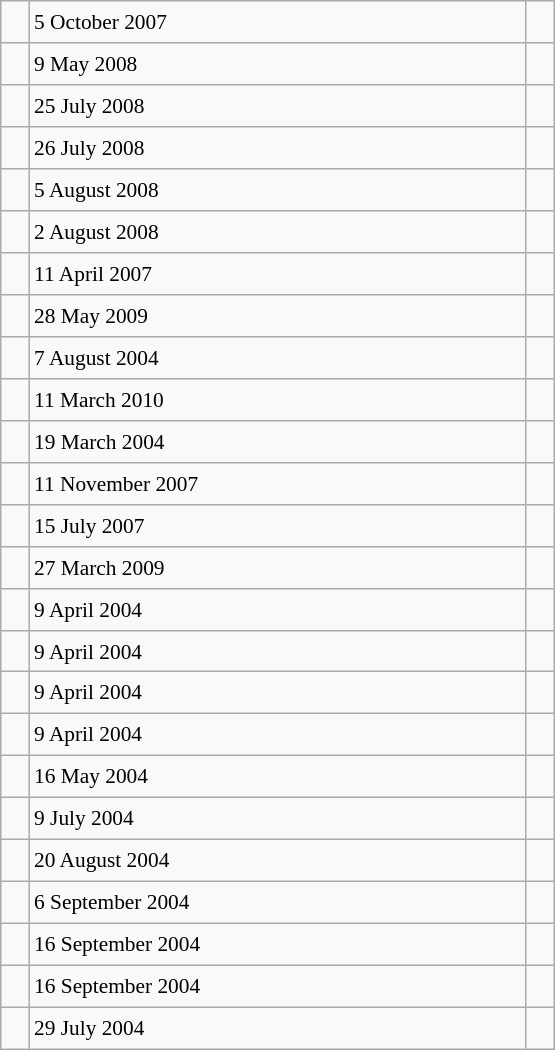<table class="wikitable" style="font-size: 89%; float: left; width: 26em; margin-right: 1em; height: 700px">
<tr>
<td></td>
<td>5 October 2007</td>
<td></td>
</tr>
<tr>
<td></td>
<td>9 May 2008</td>
<td></td>
</tr>
<tr>
<td></td>
<td>25 July 2008</td>
<td></td>
</tr>
<tr>
<td></td>
<td>26 July 2008</td>
<td></td>
</tr>
<tr>
<td></td>
<td>5 August 2008</td>
<td></td>
</tr>
<tr>
<td></td>
<td>2 August 2008</td>
<td></td>
</tr>
<tr>
<td></td>
<td>11 April 2007</td>
<td></td>
</tr>
<tr>
<td></td>
<td>28 May 2009</td>
<td></td>
</tr>
<tr>
<td></td>
<td>7 August 2004</td>
<td></td>
</tr>
<tr>
<td></td>
<td>11 March 2010</td>
<td></td>
</tr>
<tr>
<td></td>
<td>19 March 2004</td>
<td></td>
</tr>
<tr>
<td></td>
<td>11 November 2007</td>
<td></td>
</tr>
<tr>
<td></td>
<td>15 July 2007</td>
<td></td>
</tr>
<tr>
<td></td>
<td>27 March 2009</td>
<td></td>
</tr>
<tr>
<td></td>
<td>9 April 2004</td>
<td></td>
</tr>
<tr>
<td></td>
<td>9 April 2004</td>
<td></td>
</tr>
<tr>
<td></td>
<td>9 April 2004</td>
<td></td>
</tr>
<tr>
<td></td>
<td>9 April 2004</td>
<td></td>
</tr>
<tr>
<td></td>
<td>16 May 2004</td>
<td></td>
</tr>
<tr>
<td></td>
<td>9 July 2004</td>
<td></td>
</tr>
<tr>
<td></td>
<td>20 August 2004</td>
<td></td>
</tr>
<tr>
<td></td>
<td>6 September 2004</td>
<td></td>
</tr>
<tr>
<td></td>
<td>16 September 2004</td>
<td></td>
</tr>
<tr>
<td></td>
<td>16 September 2004</td>
<td></td>
</tr>
<tr>
<td></td>
<td>29 July 2004</td>
<td></td>
</tr>
</table>
